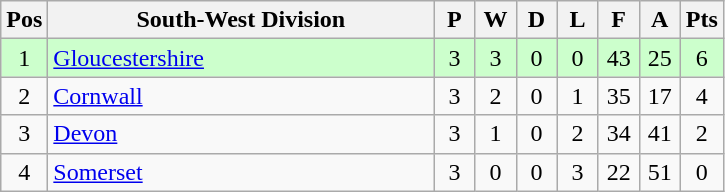<table class="wikitable" style="font-size: 100%">
<tr>
<th width=20>Pos</th>
<th width=250>South-West Division</th>
<th width=20>P</th>
<th width=20>W</th>
<th width=20>D</th>
<th width=20>L</th>
<th width=20>F</th>
<th width=20>A</th>
<th width=20>Pts</th>
</tr>
<tr align=center style="background: #CCFFCC;">
<td>1</td>
<td align="left"><a href='#'>Gloucestershire</a></td>
<td>3</td>
<td>3</td>
<td>0</td>
<td>0</td>
<td>43</td>
<td>25</td>
<td>6</td>
</tr>
<tr align=center>
<td>2</td>
<td align="left"><a href='#'>Cornwall</a></td>
<td>3</td>
<td>2</td>
<td>0</td>
<td>1</td>
<td>35</td>
<td>17</td>
<td>4</td>
</tr>
<tr align=center>
<td>3</td>
<td align="left"><a href='#'>Devon</a></td>
<td>3</td>
<td>1</td>
<td>0</td>
<td>2</td>
<td>34</td>
<td>41</td>
<td>2</td>
</tr>
<tr align=center>
<td>4</td>
<td align="left"><a href='#'>Somerset</a></td>
<td>3</td>
<td>0</td>
<td>0</td>
<td>3</td>
<td>22</td>
<td>51</td>
<td>0</td>
</tr>
</table>
